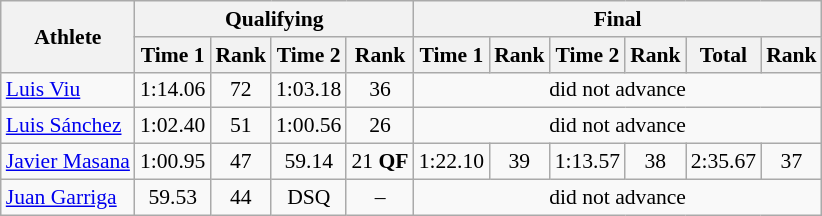<table class="wikitable" style="font-size:90%">
<tr>
<th rowspan="2">Athlete</th>
<th colspan="4">Qualifying</th>
<th colspan="6">Final</th>
</tr>
<tr>
<th>Time 1</th>
<th>Rank</th>
<th>Time 2</th>
<th>Rank</th>
<th>Time 1</th>
<th>Rank</th>
<th>Time 2</th>
<th>Rank</th>
<th>Total</th>
<th>Rank</th>
</tr>
<tr>
<td><a href='#'>Luis Viu</a></td>
<td align="center">1:14.06</td>
<td align="center">72</td>
<td align="center">1:03.18</td>
<td align="center">36</td>
<td align="center" colspan="6">did not advance</td>
</tr>
<tr>
<td><a href='#'>Luis Sánchez</a></td>
<td align="center">1:02.40</td>
<td align="center">51</td>
<td align="center">1:00.56</td>
<td align="center">26</td>
<td align="center" colspan="6">did not advance</td>
</tr>
<tr>
<td><a href='#'>Javier Masana</a></td>
<td align="center">1:00.95</td>
<td align="center">47</td>
<td align="center">59.14</td>
<td align="center">21 <strong>QF</strong></td>
<td align="center">1:22.10</td>
<td align="center">39</td>
<td align="center">1:13.57</td>
<td align="center">38</td>
<td align="center">2:35.67</td>
<td align="center">37</td>
</tr>
<tr>
<td><a href='#'>Juan Garriga</a></td>
<td align="center">59.53</td>
<td align="center">44</td>
<td align="center">DSQ</td>
<td align="center">–</td>
<td align="center" colspan="6">did not advance</td>
</tr>
</table>
